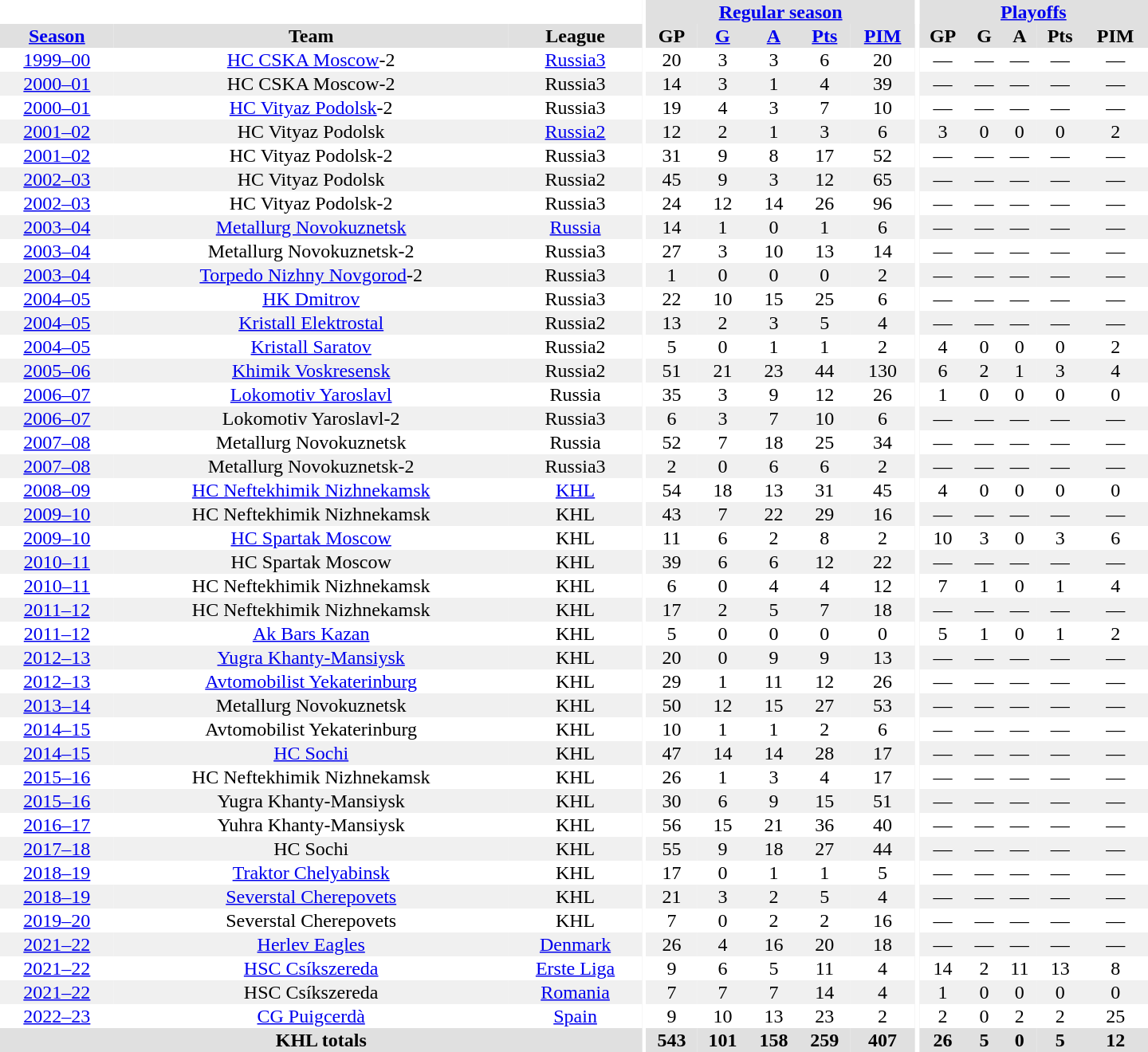<table border="0" cellpadding="1" cellspacing="0" style="text-align:center; width:60em">
<tr bgcolor="#e0e0e0">
<th colspan="3" bgcolor="#ffffff"></th>
<th rowspan="99" bgcolor="#ffffff"></th>
<th colspan="5"><a href='#'>Regular season</a></th>
<th rowspan="99" bgcolor="#ffffff"></th>
<th colspan="5"><a href='#'>Playoffs</a></th>
</tr>
<tr bgcolor="#e0e0e0">
<th><a href='#'>Season</a></th>
<th>Team</th>
<th>League</th>
<th>GP</th>
<th><a href='#'>G</a></th>
<th><a href='#'>A</a></th>
<th><a href='#'>Pts</a></th>
<th><a href='#'>PIM</a></th>
<th>GP</th>
<th>G</th>
<th>A</th>
<th>Pts</th>
<th>PIM</th>
</tr>
<tr>
<td><a href='#'>1999–00</a></td>
<td><a href='#'>HC CSKA Moscow</a>-2</td>
<td><a href='#'>Russia3</a></td>
<td>20</td>
<td>3</td>
<td>3</td>
<td>6</td>
<td>20</td>
<td>—</td>
<td>—</td>
<td>—</td>
<td>—</td>
<td>—</td>
</tr>
<tr bgcolor="#f0f0f0">
<td><a href='#'>2000–01</a></td>
<td>HC CSKA Moscow-2</td>
<td>Russia3</td>
<td>14</td>
<td>3</td>
<td>1</td>
<td>4</td>
<td>39</td>
<td>—</td>
<td>—</td>
<td>—</td>
<td>—</td>
<td>—</td>
</tr>
<tr>
<td><a href='#'>2000–01</a></td>
<td><a href='#'>HC Vityaz Podolsk</a>-2</td>
<td>Russia3</td>
<td>19</td>
<td>4</td>
<td>3</td>
<td>7</td>
<td>10</td>
<td>—</td>
<td>—</td>
<td>—</td>
<td>—</td>
<td>—</td>
</tr>
<tr bgcolor="#f0f0f0">
<td><a href='#'>2001–02</a></td>
<td>HC Vityaz Podolsk</td>
<td><a href='#'>Russia2</a></td>
<td>12</td>
<td>2</td>
<td>1</td>
<td>3</td>
<td>6</td>
<td>3</td>
<td>0</td>
<td>0</td>
<td>0</td>
<td>2</td>
</tr>
<tr>
<td><a href='#'>2001–02</a></td>
<td>HC Vityaz Podolsk-2</td>
<td>Russia3</td>
<td>31</td>
<td>9</td>
<td>8</td>
<td>17</td>
<td>52</td>
<td>—</td>
<td>—</td>
<td>—</td>
<td>—</td>
<td>—</td>
</tr>
<tr bgcolor="#f0f0f0">
<td><a href='#'>2002–03</a></td>
<td>HC Vityaz Podolsk</td>
<td>Russia2</td>
<td>45</td>
<td>9</td>
<td>3</td>
<td>12</td>
<td>65</td>
<td>—</td>
<td>—</td>
<td>—</td>
<td>—</td>
<td>—</td>
</tr>
<tr>
<td><a href='#'>2002–03</a></td>
<td>HC Vityaz Podolsk-2</td>
<td>Russia3</td>
<td>24</td>
<td>12</td>
<td>14</td>
<td>26</td>
<td>96</td>
<td>—</td>
<td>—</td>
<td>—</td>
<td>—</td>
<td>—</td>
</tr>
<tr bgcolor="#f0f0f0">
<td><a href='#'>2003–04</a></td>
<td><a href='#'>Metallurg Novokuznetsk</a></td>
<td><a href='#'>Russia</a></td>
<td>14</td>
<td>1</td>
<td>0</td>
<td>1</td>
<td>6</td>
<td>—</td>
<td>—</td>
<td>—</td>
<td>—</td>
<td>—</td>
</tr>
<tr>
<td><a href='#'>2003–04</a></td>
<td>Metallurg Novokuznetsk-2</td>
<td>Russia3</td>
<td>27</td>
<td>3</td>
<td>10</td>
<td>13</td>
<td>14</td>
<td>—</td>
<td>—</td>
<td>—</td>
<td>—</td>
<td>—</td>
</tr>
<tr bgcolor="#f0f0f0">
<td><a href='#'>2003–04</a></td>
<td><a href='#'>Torpedo Nizhny Novgorod</a>-2</td>
<td>Russia3</td>
<td>1</td>
<td>0</td>
<td>0</td>
<td>0</td>
<td>2</td>
<td>—</td>
<td>—</td>
<td>—</td>
<td>—</td>
<td>—</td>
</tr>
<tr>
<td><a href='#'>2004–05</a></td>
<td><a href='#'>HK Dmitrov</a></td>
<td>Russia3</td>
<td>22</td>
<td>10</td>
<td>15</td>
<td>25</td>
<td>6</td>
<td>—</td>
<td>—</td>
<td>—</td>
<td>—</td>
<td>—</td>
</tr>
<tr bgcolor="#f0f0f0">
<td><a href='#'>2004–05</a></td>
<td><a href='#'>Kristall Elektrostal</a></td>
<td>Russia2</td>
<td>13</td>
<td>2</td>
<td>3</td>
<td>5</td>
<td>4</td>
<td>—</td>
<td>—</td>
<td>—</td>
<td>—</td>
<td>—</td>
</tr>
<tr>
<td><a href='#'>2004–05</a></td>
<td><a href='#'>Kristall Saratov</a></td>
<td>Russia2</td>
<td>5</td>
<td>0</td>
<td>1</td>
<td>1</td>
<td>2</td>
<td>4</td>
<td>0</td>
<td>0</td>
<td>0</td>
<td>2</td>
</tr>
<tr bgcolor="#f0f0f0">
<td><a href='#'>2005–06</a></td>
<td><a href='#'>Khimik Voskresensk</a></td>
<td>Russia2</td>
<td>51</td>
<td>21</td>
<td>23</td>
<td>44</td>
<td>130</td>
<td>6</td>
<td>2</td>
<td>1</td>
<td>3</td>
<td>4</td>
</tr>
<tr>
<td><a href='#'>2006–07</a></td>
<td><a href='#'>Lokomotiv Yaroslavl</a></td>
<td>Russia</td>
<td>35</td>
<td>3</td>
<td>9</td>
<td>12</td>
<td>26</td>
<td>1</td>
<td>0</td>
<td>0</td>
<td>0</td>
<td>0</td>
</tr>
<tr bgcolor="#f0f0f0">
<td><a href='#'>2006–07</a></td>
<td>Lokomotiv Yaroslavl-2</td>
<td>Russia3</td>
<td>6</td>
<td>3</td>
<td>7</td>
<td>10</td>
<td>6</td>
<td>—</td>
<td>—</td>
<td>—</td>
<td>—</td>
<td>—</td>
</tr>
<tr>
<td><a href='#'>2007–08</a></td>
<td>Metallurg Novokuznetsk</td>
<td>Russia</td>
<td>52</td>
<td>7</td>
<td>18</td>
<td>25</td>
<td>34</td>
<td>—</td>
<td>—</td>
<td>—</td>
<td>—</td>
<td>—</td>
</tr>
<tr bgcolor="#f0f0f0">
<td><a href='#'>2007–08</a></td>
<td>Metallurg Novokuznetsk-2</td>
<td>Russia3</td>
<td>2</td>
<td>0</td>
<td>6</td>
<td>6</td>
<td>2</td>
<td>—</td>
<td>—</td>
<td>—</td>
<td>—</td>
<td>—</td>
</tr>
<tr>
<td><a href='#'>2008–09</a></td>
<td><a href='#'>HC Neftekhimik Nizhnekamsk</a></td>
<td><a href='#'>KHL</a></td>
<td>54</td>
<td>18</td>
<td>13</td>
<td>31</td>
<td>45</td>
<td>4</td>
<td>0</td>
<td>0</td>
<td>0</td>
<td>0</td>
</tr>
<tr bgcolor="#f0f0f0">
<td><a href='#'>2009–10</a></td>
<td>HC Neftekhimik Nizhnekamsk</td>
<td>KHL</td>
<td>43</td>
<td>7</td>
<td>22</td>
<td>29</td>
<td>16</td>
<td>—</td>
<td>—</td>
<td>—</td>
<td>—</td>
<td>—</td>
</tr>
<tr>
<td><a href='#'>2009–10</a></td>
<td><a href='#'>HC Spartak Moscow</a></td>
<td>KHL</td>
<td>11</td>
<td>6</td>
<td>2</td>
<td>8</td>
<td>2</td>
<td>10</td>
<td>3</td>
<td>0</td>
<td>3</td>
<td>6</td>
</tr>
<tr bgcolor="#f0f0f0">
<td><a href='#'>2010–11</a></td>
<td>HC Spartak Moscow</td>
<td>KHL</td>
<td>39</td>
<td>6</td>
<td>6</td>
<td>12</td>
<td>22</td>
<td>—</td>
<td>—</td>
<td>—</td>
<td>—</td>
<td>—</td>
</tr>
<tr>
<td><a href='#'>2010–11</a></td>
<td>HC Neftekhimik Nizhnekamsk</td>
<td>KHL</td>
<td>6</td>
<td>0</td>
<td>4</td>
<td>4</td>
<td>12</td>
<td>7</td>
<td>1</td>
<td>0</td>
<td>1</td>
<td>4</td>
</tr>
<tr bgcolor="#f0f0f0">
<td><a href='#'>2011–12</a></td>
<td>HC Neftekhimik Nizhnekamsk</td>
<td>KHL</td>
<td>17</td>
<td>2</td>
<td>5</td>
<td>7</td>
<td>18</td>
<td>—</td>
<td>—</td>
<td>—</td>
<td>—</td>
<td>—</td>
</tr>
<tr>
<td><a href='#'>2011–12</a></td>
<td><a href='#'>Ak Bars Kazan</a></td>
<td>KHL</td>
<td>5</td>
<td>0</td>
<td>0</td>
<td>0</td>
<td>0</td>
<td>5</td>
<td>1</td>
<td>0</td>
<td>1</td>
<td>2</td>
</tr>
<tr bgcolor="#f0f0f0">
<td><a href='#'>2012–13</a></td>
<td><a href='#'>Yugra Khanty-Mansiysk</a></td>
<td>KHL</td>
<td>20</td>
<td>0</td>
<td>9</td>
<td>9</td>
<td>13</td>
<td>—</td>
<td>—</td>
<td>—</td>
<td>—</td>
<td>—</td>
</tr>
<tr>
<td><a href='#'>2012–13</a></td>
<td><a href='#'>Avtomobilist Yekaterinburg</a></td>
<td>KHL</td>
<td>29</td>
<td>1</td>
<td>11</td>
<td>12</td>
<td>26</td>
<td>—</td>
<td>—</td>
<td>—</td>
<td>—</td>
<td>—</td>
</tr>
<tr bgcolor="#f0f0f0">
<td><a href='#'>2013–14</a></td>
<td>Metallurg Novokuznetsk</td>
<td>KHL</td>
<td>50</td>
<td>12</td>
<td>15</td>
<td>27</td>
<td>53</td>
<td>—</td>
<td>—</td>
<td>—</td>
<td>—</td>
<td>—</td>
</tr>
<tr>
<td><a href='#'>2014–15</a></td>
<td>Avtomobilist Yekaterinburg</td>
<td>KHL</td>
<td>10</td>
<td>1</td>
<td>1</td>
<td>2</td>
<td>6</td>
<td>—</td>
<td>—</td>
<td>—</td>
<td>—</td>
<td>—</td>
</tr>
<tr bgcolor="#f0f0f0">
<td><a href='#'>2014–15</a></td>
<td><a href='#'>HC Sochi</a></td>
<td>KHL</td>
<td>47</td>
<td>14</td>
<td>14</td>
<td>28</td>
<td>17</td>
<td>—</td>
<td>—</td>
<td>—</td>
<td>—</td>
<td>—</td>
</tr>
<tr>
<td><a href='#'>2015–16</a></td>
<td>HC Neftekhimik Nizhnekamsk</td>
<td>KHL</td>
<td>26</td>
<td>1</td>
<td>3</td>
<td>4</td>
<td>17</td>
<td>—</td>
<td>—</td>
<td>—</td>
<td>—</td>
<td>—</td>
</tr>
<tr bgcolor="#f0f0f0">
<td><a href='#'>2015–16</a></td>
<td>Yugra Khanty-Mansiysk</td>
<td>KHL</td>
<td>30</td>
<td>6</td>
<td>9</td>
<td>15</td>
<td>51</td>
<td>—</td>
<td>—</td>
<td>—</td>
<td>—</td>
<td>—</td>
</tr>
<tr>
<td><a href='#'>2016–17</a></td>
<td>Yuhra Khanty-Mansiysk</td>
<td>KHL</td>
<td>56</td>
<td>15</td>
<td>21</td>
<td>36</td>
<td>40</td>
<td>—</td>
<td>—</td>
<td>—</td>
<td>—</td>
<td>—</td>
</tr>
<tr bgcolor="#f0f0f0">
<td><a href='#'>2017–18</a></td>
<td>HC Sochi</td>
<td>KHL</td>
<td>55</td>
<td>9</td>
<td>18</td>
<td>27</td>
<td>44</td>
<td>—</td>
<td>—</td>
<td>—</td>
<td>—</td>
<td>—</td>
</tr>
<tr>
<td><a href='#'>2018–19</a></td>
<td><a href='#'>Traktor Chelyabinsk</a></td>
<td>KHL</td>
<td>17</td>
<td>0</td>
<td>1</td>
<td>1</td>
<td>5</td>
<td>—</td>
<td>—</td>
<td>—</td>
<td>—</td>
<td>—</td>
</tr>
<tr bgcolor="#f0f0f0">
<td><a href='#'>2018–19</a></td>
<td><a href='#'>Severstal Cherepovets</a></td>
<td>KHL</td>
<td>21</td>
<td>3</td>
<td>2</td>
<td>5</td>
<td>4</td>
<td>—</td>
<td>—</td>
<td>—</td>
<td>—</td>
<td>—</td>
</tr>
<tr>
<td><a href='#'>2019–20</a></td>
<td>Severstal Cherepovets</td>
<td>KHL</td>
<td>7</td>
<td>0</td>
<td>2</td>
<td>2</td>
<td>16</td>
<td>—</td>
<td>—</td>
<td>—</td>
<td>—</td>
<td>—</td>
</tr>
<tr bgcolor="#f0f0f0">
<td><a href='#'>2021–22</a></td>
<td><a href='#'>Herlev Eagles</a></td>
<td><a href='#'>Denmark</a></td>
<td>26</td>
<td>4</td>
<td>16</td>
<td>20</td>
<td>18</td>
<td>—</td>
<td>—</td>
<td>—</td>
<td>—</td>
<td>—</td>
</tr>
<tr>
<td><a href='#'>2021–22</a></td>
<td><a href='#'>HSC Csíkszereda</a></td>
<td><a href='#'>Erste Liga</a></td>
<td>9</td>
<td>6</td>
<td>5</td>
<td>11</td>
<td>4</td>
<td>14</td>
<td>2</td>
<td>11</td>
<td>13</td>
<td>8</td>
</tr>
<tr bgcolor="#f0f0f0">
<td><a href='#'>2021–22</a></td>
<td>HSC Csíkszereda</td>
<td><a href='#'>Romania</a></td>
<td>7</td>
<td>7</td>
<td>7</td>
<td>14</td>
<td>4</td>
<td>1</td>
<td>0</td>
<td>0</td>
<td>0</td>
<td>0</td>
</tr>
<tr>
<td><a href='#'>2022–23</a></td>
<td><a href='#'>CG Puigcerdà</a></td>
<td><a href='#'>Spain</a></td>
<td>9</td>
<td>10</td>
<td>13</td>
<td>23</td>
<td>2</td>
<td>2</td>
<td>0</td>
<td>2</td>
<td>2</td>
<td>25</td>
</tr>
<tr>
</tr>
<tr ALIGN="center" bgcolor="#e0e0e0">
<th colspan="3">KHL totals</th>
<th ALIGN="center">543</th>
<th ALIGN="center">101</th>
<th ALIGN="center">158</th>
<th ALIGN="center">259</th>
<th ALIGN="center">407</th>
<th ALIGN="center">26</th>
<th ALIGN="center">5</th>
<th ALIGN="center">0</th>
<th ALIGN="center">5</th>
<th ALIGN="center">12</th>
</tr>
</table>
